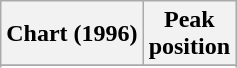<table class="wikitable sortable">
<tr>
<th align="left">Chart (1996)</th>
<th align="center">Peak<br>position</th>
</tr>
<tr>
</tr>
<tr>
</tr>
<tr>
</tr>
</table>
